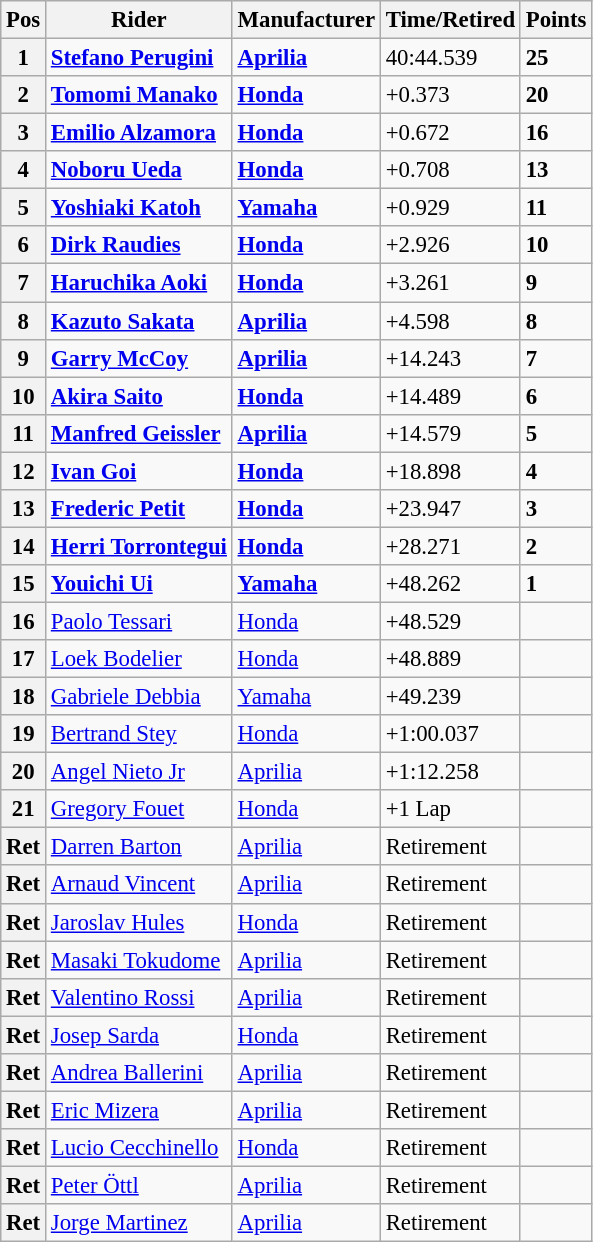<table class="wikitable" style="font-size: 95%;">
<tr>
<th>Pos</th>
<th>Rider</th>
<th>Manufacturer</th>
<th>Time/Retired</th>
<th>Points</th>
</tr>
<tr>
<th>1</th>
<td> <strong><a href='#'>Stefano Perugini</a></strong></td>
<td><strong><a href='#'>Aprilia</a></strong></td>
<td>40:44.539</td>
<td><strong>25</strong></td>
</tr>
<tr>
<th>2</th>
<td> <strong><a href='#'>Tomomi Manako</a></strong></td>
<td><strong><a href='#'>Honda</a></strong></td>
<td>+0.373</td>
<td><strong>20</strong></td>
</tr>
<tr>
<th>3</th>
<td> <strong><a href='#'>Emilio Alzamora</a></strong></td>
<td><strong><a href='#'>Honda</a></strong></td>
<td>+0.672</td>
<td><strong>16</strong></td>
</tr>
<tr>
<th>4</th>
<td> <strong><a href='#'>Noboru Ueda</a></strong></td>
<td><strong><a href='#'>Honda</a></strong></td>
<td>+0.708</td>
<td><strong>13</strong></td>
</tr>
<tr>
<th>5</th>
<td> <strong><a href='#'>Yoshiaki Katoh</a></strong></td>
<td><strong><a href='#'>Yamaha</a></strong></td>
<td>+0.929</td>
<td><strong>11</strong></td>
</tr>
<tr>
<th>6</th>
<td> <strong><a href='#'>Dirk Raudies</a></strong></td>
<td><strong><a href='#'>Honda</a></strong></td>
<td>+2.926</td>
<td><strong>10</strong></td>
</tr>
<tr>
<th>7</th>
<td> <strong><a href='#'>Haruchika Aoki</a></strong></td>
<td><strong><a href='#'>Honda</a></strong></td>
<td>+3.261</td>
<td><strong>9</strong></td>
</tr>
<tr>
<th>8</th>
<td> <strong><a href='#'>Kazuto Sakata</a></strong></td>
<td><strong><a href='#'>Aprilia</a></strong></td>
<td>+4.598</td>
<td><strong>8</strong></td>
</tr>
<tr>
<th>9</th>
<td> <strong><a href='#'>Garry McCoy</a></strong></td>
<td><strong><a href='#'>Aprilia</a></strong></td>
<td>+14.243</td>
<td><strong>7</strong></td>
</tr>
<tr>
<th>10</th>
<td> <strong><a href='#'>Akira Saito</a></strong></td>
<td><strong><a href='#'>Honda</a></strong></td>
<td>+14.489</td>
<td><strong>6</strong></td>
</tr>
<tr>
<th>11</th>
<td> <strong><a href='#'>Manfred Geissler</a></strong></td>
<td><strong><a href='#'>Aprilia</a></strong></td>
<td>+14.579</td>
<td><strong>5</strong></td>
</tr>
<tr>
<th>12</th>
<td> <strong><a href='#'>Ivan Goi</a></strong></td>
<td><strong><a href='#'>Honda</a></strong></td>
<td>+18.898</td>
<td><strong>4</strong></td>
</tr>
<tr>
<th>13</th>
<td> <strong><a href='#'>Frederic Petit</a></strong></td>
<td><strong><a href='#'>Honda</a></strong></td>
<td>+23.947</td>
<td><strong>3</strong></td>
</tr>
<tr>
<th>14</th>
<td> <strong><a href='#'>Herri Torrontegui</a></strong></td>
<td><strong><a href='#'>Honda</a></strong></td>
<td>+28.271</td>
<td><strong>2</strong></td>
</tr>
<tr>
<th>15</th>
<td> <strong><a href='#'>Youichi Ui</a></strong></td>
<td><strong><a href='#'>Yamaha</a></strong></td>
<td>+48.262</td>
<td><strong>1</strong></td>
</tr>
<tr>
<th>16</th>
<td> <a href='#'>Paolo Tessari</a></td>
<td><a href='#'>Honda</a></td>
<td>+48.529</td>
<td></td>
</tr>
<tr>
<th>17</th>
<td> <a href='#'>Loek Bodelier</a></td>
<td><a href='#'>Honda</a></td>
<td>+48.889</td>
<td></td>
</tr>
<tr>
<th>18</th>
<td> <a href='#'>Gabriele Debbia</a></td>
<td><a href='#'>Yamaha</a></td>
<td>+49.239</td>
<td></td>
</tr>
<tr>
<th>19</th>
<td> <a href='#'>Bertrand Stey</a></td>
<td><a href='#'>Honda</a></td>
<td>+1:00.037</td>
<td></td>
</tr>
<tr>
<th>20</th>
<td> <a href='#'>Angel Nieto Jr</a></td>
<td><a href='#'>Aprilia</a></td>
<td>+1:12.258</td>
<td></td>
</tr>
<tr>
<th>21</th>
<td> <a href='#'>Gregory Fouet</a></td>
<td><a href='#'>Honda</a></td>
<td>+1 Lap</td>
<td></td>
</tr>
<tr>
<th>Ret</th>
<td> <a href='#'>Darren Barton</a></td>
<td><a href='#'>Aprilia</a></td>
<td>Retirement</td>
<td></td>
</tr>
<tr>
<th>Ret</th>
<td> <a href='#'>Arnaud Vincent</a></td>
<td><a href='#'>Aprilia</a></td>
<td>Retirement</td>
<td></td>
</tr>
<tr>
<th>Ret</th>
<td> <a href='#'>Jaroslav Hules</a></td>
<td><a href='#'>Honda</a></td>
<td>Retirement</td>
<td></td>
</tr>
<tr>
<th>Ret</th>
<td> <a href='#'>Masaki Tokudome</a></td>
<td><a href='#'>Aprilia</a></td>
<td>Retirement</td>
<td></td>
</tr>
<tr>
<th>Ret</th>
<td> <a href='#'>Valentino Rossi</a></td>
<td><a href='#'>Aprilia</a></td>
<td>Retirement</td>
<td></td>
</tr>
<tr>
<th>Ret</th>
<td> <a href='#'>Josep Sarda</a></td>
<td><a href='#'>Honda</a></td>
<td>Retirement</td>
<td></td>
</tr>
<tr>
<th>Ret</th>
<td> <a href='#'>Andrea Ballerini</a></td>
<td><a href='#'>Aprilia</a></td>
<td>Retirement</td>
<td></td>
</tr>
<tr>
<th>Ret</th>
<td> <a href='#'>Eric Mizera</a></td>
<td><a href='#'>Aprilia</a></td>
<td>Retirement</td>
<td></td>
</tr>
<tr>
<th>Ret</th>
<td> <a href='#'>Lucio Cecchinello</a></td>
<td><a href='#'>Honda</a></td>
<td>Retirement</td>
<td></td>
</tr>
<tr>
<th>Ret</th>
<td> <a href='#'>Peter Öttl</a></td>
<td><a href='#'>Aprilia</a></td>
<td>Retirement</td>
<td></td>
</tr>
<tr>
<th>Ret</th>
<td> <a href='#'>Jorge Martinez</a></td>
<td><a href='#'>Aprilia</a></td>
<td>Retirement</td>
<td></td>
</tr>
</table>
